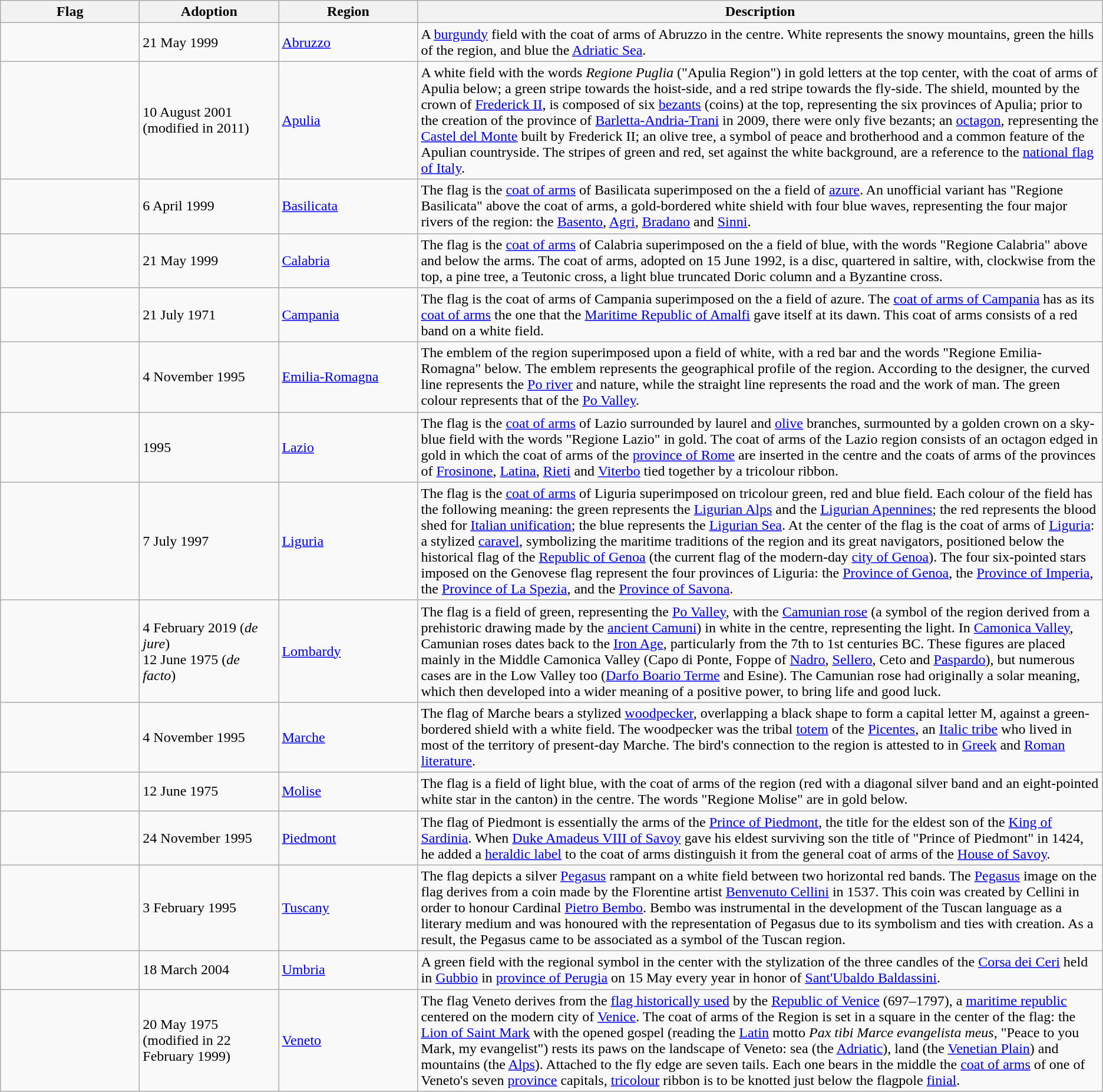<table class="wikitable">
<tr>
<th width="150">Flag</th>
<th width="150">Adoption</th>
<th width="150">Region</th>
<th>Description</th>
</tr>
<tr>
<td></td>
<td>21 May 1999</td>
<td><a href='#'>Abruzzo</a></td>
<td>A <a href='#'>burgundy</a> field with the coat of arms of Abruzzo in the centre. White represents the snowy mountains, green the hills of the region, and blue the <a href='#'>Adriatic Sea</a>.</td>
</tr>
<tr>
<td></td>
<td>10 August 2001<br>(modified in 2011)</td>
<td><a href='#'>Apulia</a></td>
<td>A white field with the words <em>Regione Puglia</em> ("Apulia Region") in gold letters at the top center, with the coat of arms of Apulia below; a green stripe towards the hoist-side, and a red stripe towards the fly-side. The shield, mounted by the crown of <a href='#'>Frederick II</a>, is composed of six <a href='#'>bezants</a> (coins) at the top, representing the six provinces of Apulia; prior to the creation of the province of <a href='#'>Barletta-Andria-Trani</a> in 2009, there were only five bezants; an <a href='#'>octagon</a>, representing the <a href='#'>Castel del Monte</a> built by Frederick II; an olive tree, a symbol of peace and brotherhood and a common feature of the Apulian countryside. The stripes of green and red, set against the white background, are a reference to the <a href='#'>national flag of Italy</a>.</td>
</tr>
<tr>
<td></td>
<td>6 April 1999</td>
<td><a href='#'>Basilicata</a></td>
<td>The flag is the <a href='#'>coat of arms</a> of Basilicata superimposed on the a field of <a href='#'>azure</a>. An unofficial variant has "Regione Basilicata" above the coat of arms, a gold-bordered white shield with four blue waves, representing the four major rivers of the region: the <a href='#'>Basento</a>, <a href='#'>Agri</a>, <a href='#'>Bradano</a> and <a href='#'>Sinni</a>.</td>
</tr>
<tr>
<td></td>
<td>21 May 1999</td>
<td><a href='#'>Calabria</a></td>
<td>The flag is the <a href='#'>coat of arms</a> of Calabria superimposed on the a field of blue, with the words "Regione Calabria" above and below the arms. The coat of arms, adopted on 15 June 1992, is a disc, quartered in saltire, with, clockwise from the top, a pine tree, a Teutonic cross, a light blue truncated Doric column and a Byzantine cross.</td>
</tr>
<tr>
<td></td>
<td>21 July 1971</td>
<td><a href='#'>Campania</a></td>
<td>The flag is the coat of arms of Campania superimposed on the a field of azure. The <a href='#'>coat of arms of Campania</a> has as its <a href='#'>coat of arms</a> the one that the <a href='#'>Maritime Republic of Amalfi</a> gave itself at its dawn. This coat of arms consists of a red band on a white field.</td>
</tr>
<tr>
<td></td>
<td>4 November 1995</td>
<td><a href='#'>Emilia-Romagna</a></td>
<td>The emblem of the region superimposed upon a field of white, with a red bar and the words "Regione Emilia-Romagna" below. The emblem represents the geographical profile of the region. According to the designer, the curved line represents the <a href='#'>Po river</a> and nature, while the straight line represents the road and the work of man. The green colour represents that of the <a href='#'>Po Valley</a>.</td>
</tr>
<tr>
<td></td>
<td>1995</td>
<td><a href='#'>Lazio</a></td>
<td>The flag is the <a href='#'>coat of arms</a> of Lazio surrounded by laurel and <a href='#'>olive</a> branches, surmounted by a golden crown on a sky-blue field with the words "Regione Lazio" in gold. The coat of arms of the Lazio region consists of an octagon edged in gold in which the coat of arms of the <a href='#'>province of Rome</a> are inserted in the centre and the coats of arms of the provinces of <a href='#'>Frosinone</a>, <a href='#'>Latina</a>, <a href='#'>Rieti</a> and <a href='#'>Viterbo</a> tied together by a tricolour ribbon.</td>
</tr>
<tr>
<td></td>
<td>7 July 1997</td>
<td><a href='#'>Liguria</a></td>
<td>The flag is the <a href='#'>coat of arms</a> of Liguria superimposed on tricolour green, red and blue field. Each colour of the field has the following meaning: the green represents the <a href='#'>Ligurian Alps</a> and the <a href='#'>Ligurian Apennines</a>; the red represents the blood shed for <a href='#'>Italian unification</a>; the blue represents the <a href='#'>Ligurian Sea</a>. At the center of the flag is the coat of arms of <a href='#'>Liguria</a>: a stylized <a href='#'>caravel</a>, symbolizing the maritime traditions of the region and its great navigators, positioned below the historical flag of the <a href='#'>Republic of Genoa</a> (the current flag of the modern-day <a href='#'>city of Genoa</a>). The four six-pointed stars imposed on the Genovese flag represent the four provinces of Liguria: the <a href='#'>Province of Genoa</a>, the <a href='#'>Province of Imperia</a>, the <a href='#'>Province of La Spezia</a>, and the <a href='#'>Province of Savona</a>.</td>
</tr>
<tr>
<td></td>
<td>4 February 2019 (<em>de jure</em>)<br>12 June 1975 (<em>de facto</em>)</td>
<td><a href='#'>Lombardy</a></td>
<td>The flag is a field of green, representing the <a href='#'>Po Valley</a>, with the <a href='#'>Camunian rose</a> (a symbol of the region derived from a prehistoric drawing made by the <a href='#'>ancient Camuni</a>) in white in the centre, representing the light. In <a href='#'>Camonica Valley</a>, Camunian roses dates back to the <a href='#'>Iron Age</a>, particularly from the 7th to 1st centuries BC. These figures are placed mainly in the Middle Camonica Valley (Capo di Ponte, Foppe of <a href='#'>Nadro</a>, <a href='#'>Sellero</a>, Ceto and <a href='#'>Paspardo</a>), but numerous cases are in the Low Valley too (<a href='#'>Darfo Boario Terme</a> and Esine). The Camunian rose had originally a solar meaning, which then developed into a wider meaning of a positive power, to bring life and good luck.</td>
</tr>
<tr>
<td></td>
<td>4 November 1995</td>
<td><a href='#'>Marche</a></td>
<td>The flag  of Marche bears a stylized <a href='#'>woodpecker</a>, overlapping a black shape to form a capital letter M, against a green-bordered shield with a white field. The woodpecker was the tribal <a href='#'>totem</a> of the <a href='#'>Picentes</a>, an <a href='#'>Italic tribe</a> who lived in most of the territory of present-day Marche. The bird's connection to the region is attested to in <a href='#'>Greek</a> and <a href='#'>Roman literature</a>.</td>
</tr>
<tr>
<td></td>
<td>12 June 1975</td>
<td><a href='#'>Molise</a></td>
<td>The flag is a field of light blue, with the coat of arms of the region (red with a diagonal silver band and an eight-pointed white star in the canton) in the centre. The words "Regione Molise" are in gold below.</td>
</tr>
<tr>
<td></td>
<td>24 November 1995</td>
<td><a href='#'>Piedmont</a></td>
<td>The flag of Piedmont  is essentially the arms of the <a href='#'>Prince of Piedmont</a>, the title for the eldest son of the <a href='#'>King of Sardinia</a>. When <a href='#'>Duke Amadeus VIII of Savoy</a> gave his eldest surviving son the title of "Prince of Piedmont" in 1424, he added a <a href='#'>heraldic label</a> to the coat of arms distinguish it from the general coat of arms of the <a href='#'>House of Savoy</a>.</td>
</tr>
<tr>
<td></td>
<td>3 February 1995</td>
<td><a href='#'>Tuscany</a></td>
<td>The flag depicts a silver <a href='#'>Pegasus</a> rampant on a white field between two horizontal red bands. The <a href='#'>Pegasus</a> image on the flag derives from a coin made by the Florentine artist <a href='#'>Benvenuto Cellini</a> in 1537. This coin was created by Cellini in order to honour Cardinal <a href='#'>Pietro Bembo</a>. Bembo was instrumental in the development of the Tuscan language as a literary medium and was honoured with the representation of  Pegasus due to its symbolism and ties with creation. As a result, the Pegasus came to be associated as a symbol of the Tuscan region.</td>
</tr>
<tr>
<td></td>
<td>18 March 2004</td>
<td><a href='#'>Umbria</a></td>
<td>A green field with the regional symbol in the center with the stylization of the three candles of the <a href='#'>Corsa dei Ceri</a> held in <a href='#'>Gubbio</a> in <a href='#'>province of Perugia</a> on 15 May every year in honor of <a href='#'>Sant'Ubaldo Baldassini</a>.</td>
</tr>
<tr>
<td></td>
<td>20 May 1975<br>(modified in 22 February 1999)</td>
<td><a href='#'>Veneto</a></td>
<td>The flag Veneto derives from the <a href='#'>flag historically used</a> by the <a href='#'>Republic of Venice</a> (697–1797), a <a href='#'>maritime republic</a> centered on the modern city of <a href='#'>Venice</a>. The coat of arms of the Region is set in a square in the center of the flag: the <a href='#'>Lion of Saint Mark</a> with the opened gospel (reading the <a href='#'>Latin</a> motto <em>Pax tibi Marce evangelista meus</em>, "Peace to you Mark, my evangelist") rests its paws on the landscape of Veneto: sea (the <a href='#'>Adriatic</a>), land (the <a href='#'>Venetian Plain</a>) and mountains (the <a href='#'>Alps</a>). Attached to the fly edge are seven tails. Each one bears in the middle the <a href='#'>coat of arms</a> of one of Veneto's seven <a href='#'>province</a> capitals,  <a href='#'>tricolour</a> ribbon is to be knotted just below the flagpole <a href='#'>finial</a>.</td>
</tr>
</table>
